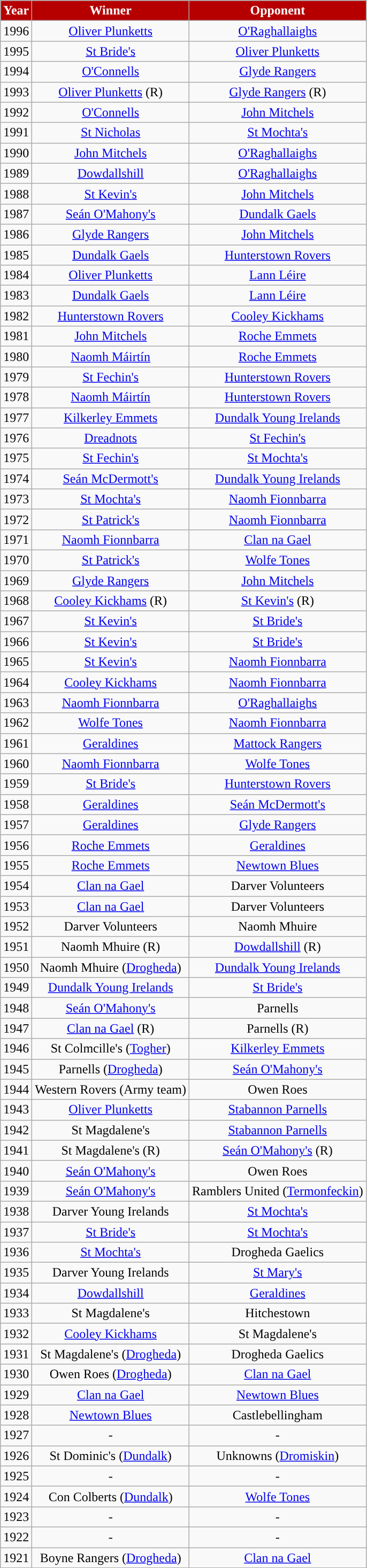<table class="wikitable" style="text-align:center;">
<tr>
<th style="background:#B60000;color:white">Year</th>
<th style="background:#B60000;color:white">Winner</th>
<th style="background:#B60000;color:white">Opponent</th>
</tr>
<tr>
<td>1996</td>
<td><a href='#'>Oliver Plunketts</a></td>
<td><a href='#'>O'Raghallaighs</a></td>
</tr>
<tr>
<td>1995</td>
<td><a href='#'>St Bride's</a></td>
<td><a href='#'>Oliver Plunketts</a></td>
</tr>
<tr>
<td>1994</td>
<td><a href='#'>O'Connells</a></td>
<td><a href='#'>Glyde Rangers</a></td>
</tr>
<tr>
<td>1993</td>
<td><a href='#'>Oliver Plunketts</a> (R)</td>
<td><a href='#'>Glyde Rangers</a> (R)</td>
</tr>
<tr>
<td>1992</td>
<td><a href='#'>O'Connells</a></td>
<td><a href='#'>John Mitchels</a></td>
</tr>
<tr>
<td>1991</td>
<td><a href='#'>St Nicholas</a></td>
<td><a href='#'>St Mochta's</a></td>
</tr>
<tr>
<td>1990</td>
<td><a href='#'>John Mitchels</a></td>
<td><a href='#'>O'Raghallaighs</a></td>
</tr>
<tr>
<td>1989</td>
<td><a href='#'>Dowdallshill</a></td>
<td><a href='#'>O'Raghallaighs</a></td>
</tr>
<tr>
<td>1988</td>
<td><a href='#'>St Kevin's</a></td>
<td><a href='#'>John Mitchels</a></td>
</tr>
<tr>
<td>1987</td>
<td><a href='#'>Seán O'Mahony's</a></td>
<td><a href='#'>Dundalk Gaels</a></td>
</tr>
<tr>
<td>1986</td>
<td><a href='#'>Glyde Rangers</a></td>
<td><a href='#'>John Mitchels</a></td>
</tr>
<tr>
<td>1985</td>
<td><a href='#'>Dundalk Gaels</a></td>
<td><a href='#'>Hunterstown Rovers</a></td>
</tr>
<tr>
<td>1984</td>
<td><a href='#'>Oliver Plunketts</a></td>
<td><a href='#'>Lann Léire</a></td>
</tr>
<tr>
<td>1983</td>
<td><a href='#'>Dundalk Gaels</a></td>
<td><a href='#'>Lann Léire</a></td>
</tr>
<tr>
<td>1982</td>
<td><a href='#'>Hunterstown Rovers</a></td>
<td><a href='#'>Cooley Kickhams</a></td>
</tr>
<tr>
<td>1981</td>
<td><a href='#'>John Mitchels</a></td>
<td><a href='#'>Roche Emmets</a></td>
</tr>
<tr>
<td>1980</td>
<td><a href='#'>Naomh Máirtín</a></td>
<td><a href='#'>Roche Emmets</a></td>
</tr>
<tr>
<td>1979</td>
<td><a href='#'>St Fechin's</a></td>
<td><a href='#'>Hunterstown Rovers</a></td>
</tr>
<tr>
<td>1978</td>
<td><a href='#'>Naomh Máirtín</a></td>
<td><a href='#'>Hunterstown Rovers</a></td>
</tr>
<tr>
<td>1977</td>
<td><a href='#'>Kilkerley Emmets</a></td>
<td><a href='#'>Dundalk Young Irelands</a></td>
</tr>
<tr>
<td>1976</td>
<td><a href='#'>Dreadnots</a></td>
<td><a href='#'>St Fechin's</a></td>
</tr>
<tr>
<td>1975</td>
<td><a href='#'>St Fechin's</a></td>
<td><a href='#'>St Mochta's</a></td>
</tr>
<tr>
<td>1974</td>
<td><a href='#'>Seán McDermott's</a></td>
<td><a href='#'>Dundalk Young Irelands</a></td>
</tr>
<tr>
<td>1973</td>
<td><a href='#'>St Mochta's</a></td>
<td><a href='#'>Naomh Fionnbarra</a></td>
</tr>
<tr>
<td>1972</td>
<td><a href='#'>St Patrick's</a></td>
<td><a href='#'>Naomh Fionnbarra</a></td>
</tr>
<tr>
<td>1971</td>
<td><a href='#'>Naomh Fionnbarra</a></td>
<td><a href='#'>Clan na Gael</a></td>
</tr>
<tr>
<td>1970</td>
<td><a href='#'>St Patrick's</a></td>
<td><a href='#'>Wolfe Tones</a></td>
</tr>
<tr>
<td>1969</td>
<td><a href='#'>Glyde Rangers</a></td>
<td><a href='#'>John Mitchels</a></td>
</tr>
<tr>
<td>1968</td>
<td><a href='#'>Cooley Kickhams</a> (R)</td>
<td><a href='#'>St Kevin's</a> (R)</td>
</tr>
<tr>
<td>1967</td>
<td><a href='#'>St Kevin's</a></td>
<td><a href='#'>St Bride's</a></td>
</tr>
<tr>
<td>1966</td>
<td><a href='#'>St Kevin's</a></td>
<td><a href='#'>St Bride's</a></td>
</tr>
<tr>
<td>1965</td>
<td><a href='#'>St Kevin's</a></td>
<td><a href='#'>Naomh Fionnbarra</a></td>
</tr>
<tr>
<td>1964</td>
<td><a href='#'>Cooley Kickhams</a></td>
<td><a href='#'>Naomh Fionnbarra</a></td>
</tr>
<tr>
<td>1963</td>
<td><a href='#'>Naomh Fionnbarra</a></td>
<td><a href='#'>O'Raghallaighs</a></td>
</tr>
<tr>
<td>1962</td>
<td><a href='#'>Wolfe Tones</a></td>
<td><a href='#'>Naomh Fionnbarra</a></td>
</tr>
<tr>
<td>1961</td>
<td><a href='#'>Geraldines</a></td>
<td><a href='#'>Mattock Rangers</a></td>
</tr>
<tr>
<td>1960</td>
<td><a href='#'>Naomh Fionnbarra</a></td>
<td><a href='#'>Wolfe Tones</a></td>
</tr>
<tr>
<td>1959</td>
<td><a href='#'>St Bride's</a></td>
<td><a href='#'>Hunterstown Rovers</a></td>
</tr>
<tr>
<td>1958</td>
<td><a href='#'>Geraldines</a></td>
<td><a href='#'>Seán McDermott's</a></td>
</tr>
<tr>
<td>1957</td>
<td><a href='#'>Geraldines</a></td>
<td><a href='#'>Glyde Rangers</a></td>
</tr>
<tr>
<td>1956</td>
<td><a href='#'>Roche Emmets</a></td>
<td><a href='#'>Geraldines</a></td>
</tr>
<tr>
<td>1955</td>
<td><a href='#'>Roche Emmets</a></td>
<td><a href='#'>Newtown Blues</a></td>
</tr>
<tr>
<td>1954</td>
<td><a href='#'>Clan na Gael</a></td>
<td>Darver Volunteers</td>
</tr>
<tr>
<td>1953</td>
<td><a href='#'>Clan na Gael</a></td>
<td>Darver Volunteers</td>
</tr>
<tr>
<td>1952</td>
<td>Darver Volunteers</td>
<td>Naomh Mhuire</td>
</tr>
<tr>
<td>1951</td>
<td>Naomh Mhuire (R)</td>
<td><a href='#'>Dowdallshill</a> (R)</td>
</tr>
<tr>
<td>1950</td>
<td>Naomh Mhuire (<a href='#'>Drogheda</a>)</td>
<td><a href='#'>Dundalk Young Irelands</a></td>
</tr>
<tr>
<td>1949</td>
<td><a href='#'>Dundalk Young Irelands</a></td>
<td><a href='#'>St Bride's</a></td>
</tr>
<tr>
<td>1948</td>
<td><a href='#'>Seán O'Mahony's</a></td>
<td>Parnells</td>
</tr>
<tr>
<td>1947</td>
<td><a href='#'>Clan na Gael</a> (R)</td>
<td>Parnells (R)</td>
</tr>
<tr>
<td>1946</td>
<td>St Colmcille's (<a href='#'>Togher</a>)</td>
<td><a href='#'>Kilkerley Emmets</a></td>
</tr>
<tr>
<td>1945</td>
<td>Parnells (<a href='#'>Drogheda</a>)</td>
<td><a href='#'>Seán O'Mahony's</a></td>
</tr>
<tr>
<td>1944</td>
<td>Western Rovers (Army team)</td>
<td>Owen Roes</td>
</tr>
<tr>
<td>1943</td>
<td><a href='#'>Oliver Plunketts</a></td>
<td><a href='#'>Stabannon Parnells</a></td>
</tr>
<tr>
<td>1942</td>
<td>St Magdalene's</td>
<td><a href='#'>Stabannon Parnells</a></td>
</tr>
<tr>
<td>1941</td>
<td>St Magdalene's (R)</td>
<td><a href='#'>Seán O'Mahony's</a> (R)</td>
</tr>
<tr>
<td>1940</td>
<td><a href='#'>Seán O'Mahony's</a></td>
<td>Owen Roes</td>
</tr>
<tr>
<td>1939</td>
<td><a href='#'>Seán O'Mahony's</a></td>
<td>Ramblers United (<a href='#'>Termonfeckin</a>)</td>
</tr>
<tr>
<td>1938</td>
<td>Darver Young Irelands</td>
<td><a href='#'>St Mochta's</a></td>
</tr>
<tr>
<td>1937</td>
<td><a href='#'>St Bride's</a></td>
<td><a href='#'>St Mochta's</a></td>
</tr>
<tr>
<td>1936</td>
<td><a href='#'>St Mochta's</a></td>
<td>Drogheda Gaelics</td>
</tr>
<tr>
<td>1935</td>
<td>Darver Young Irelands</td>
<td><a href='#'>St Mary's</a></td>
</tr>
<tr>
<td>1934</td>
<td><a href='#'>Dowdallshill</a></td>
<td><a href='#'>Geraldines</a></td>
</tr>
<tr>
<td>1933</td>
<td>St Magdalene's</td>
<td>Hitchestown</td>
</tr>
<tr>
<td>1932</td>
<td><a href='#'>Cooley Kickhams</a></td>
<td>St Magdalene's</td>
</tr>
<tr>
<td>1931</td>
<td>St Magdalene's (<a href='#'>Drogheda</a>)</td>
<td>Drogheda Gaelics</td>
</tr>
<tr>
<td>1930</td>
<td>Owen Roes (<a href='#'>Drogheda</a>)</td>
<td><a href='#'>Clan na Gael</a></td>
</tr>
<tr>
<td>1929</td>
<td><a href='#'>Clan na Gael</a></td>
<td><a href='#'>Newtown Blues</a></td>
</tr>
<tr>
<td>1928</td>
<td><a href='#'>Newtown Blues</a></td>
<td>Castlebellingham</td>
</tr>
<tr>
<td>1927</td>
<td>-</td>
<td>-</td>
</tr>
<tr>
<td>1926</td>
<td>St Dominic's (<a href='#'>Dundalk</a>)</td>
<td>Unknowns (<a href='#'>Dromiskin</a>)</td>
</tr>
<tr>
<td>1925</td>
<td>-</td>
<td>-</td>
</tr>
<tr>
<td>1924</td>
<td>Con Colberts (<a href='#'>Dundalk</a>)</td>
<td><a href='#'>Wolfe Tones</a></td>
</tr>
<tr>
<td>1923</td>
<td>-</td>
<td>-</td>
</tr>
<tr>
<td>1922</td>
<td>-</td>
<td>-</td>
</tr>
<tr>
<td>1921</td>
<td>Boyne Rangers (<a href='#'>Drogheda</a>)</td>
<td><a href='#'>Clan na Gael</a></td>
</tr>
</table>
